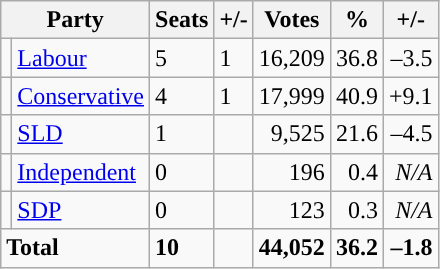<table class="wikitable sortable">
<tr>
<th colspan="2">Party</th>
<th>Seats</th>
<th>+/-</th>
<th>Votes</th>
<th>%</th>
<th>+/-</th>
</tr>
<tr>
<td style="background-color: "></td>
<td><a href='#'>Labour</a></td>
<td>5</td>
<td> 1</td>
<td style="text-align:right;">16,209</td>
<td style="text-align:right;">36.8</td>
<td style="text-align:right;">–3.5</td>
</tr>
<tr>
<td style="background-color: "></td>
<td><a href='#'>Conservative</a></td>
<td>4</td>
<td> 1</td>
<td style="text-align:right;">17,999</td>
<td style="text-align:right;">40.9</td>
<td style="text-align:right;">+9.1</td>
</tr>
<tr>
<td style="background-color: "></td>
<td><a href='#'>SLD</a></td>
<td>1</td>
<td></td>
<td style="text-align:right;">9,525</td>
<td style="text-align:right;">21.6</td>
<td style="text-align:right;">–4.5</td>
</tr>
<tr>
<td style="background-color: "></td>
<td><a href='#'>Independent</a></td>
<td>0</td>
<td></td>
<td style="text-align:right;">196</td>
<td style="text-align:right;">0.4</td>
<td style="text-align:right;"><em>N/A</em></td>
</tr>
<tr>
<td style="background-color: "></td>
<td><a href='#'>SDP</a></td>
<td>0</td>
<td></td>
<td style="text-align:right;">123</td>
<td style="text-align:right;">0.3</td>
<td style="text-align:right;"><em>N/A</em></td>
</tr>
<tr>
<td colspan="2"><strong>Total</strong></td>
<td><strong>10</strong></td>
<td></td>
<td style="text-align:right;"><strong>44,052</strong></td>
<td style="text-align:right;"><strong>36.2</strong></td>
<td style="text-align:right;"><strong>–1.8</strong></td>
</tr>
</table>
